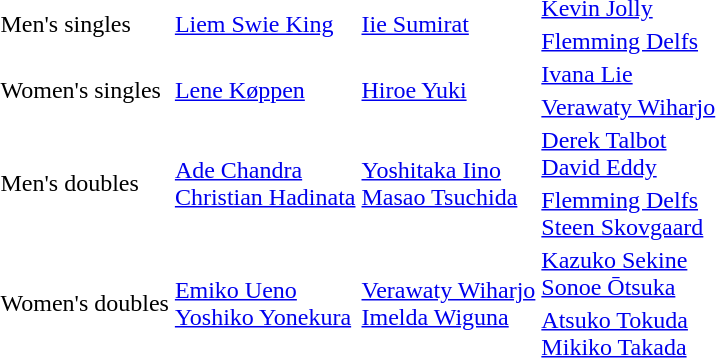<table>
<tr>
<td rowspan=2>Men's singles</td>
<td rowspan=2> <a href='#'>Liem Swie King</a></td>
<td rowspan=2> <a href='#'>Iie Sumirat</a></td>
<td> <a href='#'>Kevin Jolly</a></td>
</tr>
<tr>
<td> <a href='#'>Flemming Delfs</a></td>
</tr>
<tr>
<td rowspan=2>Women's singles</td>
<td rowspan=2> <a href='#'>Lene Køppen</a></td>
<td rowspan=2> <a href='#'>Hiroe Yuki</a></td>
<td> <a href='#'>Ivana Lie</a></td>
</tr>
<tr>
<td> <a href='#'>Verawaty Wiharjo</a></td>
</tr>
<tr>
<td rowspan=2>Men's doubles</td>
<td rowspan=2> <a href='#'>Ade Chandra</a> <br>  <a href='#'>Christian Hadinata</a></td>
<td rowspan=2> <a href='#'>Yoshitaka Iino</a> <br>  <a href='#'>Masao Tsuchida</a></td>
<td> <a href='#'>Derek Talbot</a> <br>  <a href='#'>David Eddy</a></td>
</tr>
<tr>
<td> <a href='#'>Flemming Delfs</a> <br>  <a href='#'>Steen Skovgaard</a></td>
</tr>
<tr>
<td rowspan=2>Women's doubles</td>
<td rowspan=2> <a href='#'>Emiko Ueno</a> <br>  <a href='#'>Yoshiko Yonekura</a></td>
<td rowspan=2> <a href='#'>Verawaty Wiharjo</a> <br>  <a href='#'>Imelda Wiguna</a></td>
<td> <a href='#'>Kazuko Sekine</a> <br>  <a href='#'>Sonoe Ōtsuka</a></td>
</tr>
<tr>
<td> <a href='#'>Atsuko Tokuda</a> <br>  <a href='#'>Mikiko Takada</a></td>
</tr>
</table>
